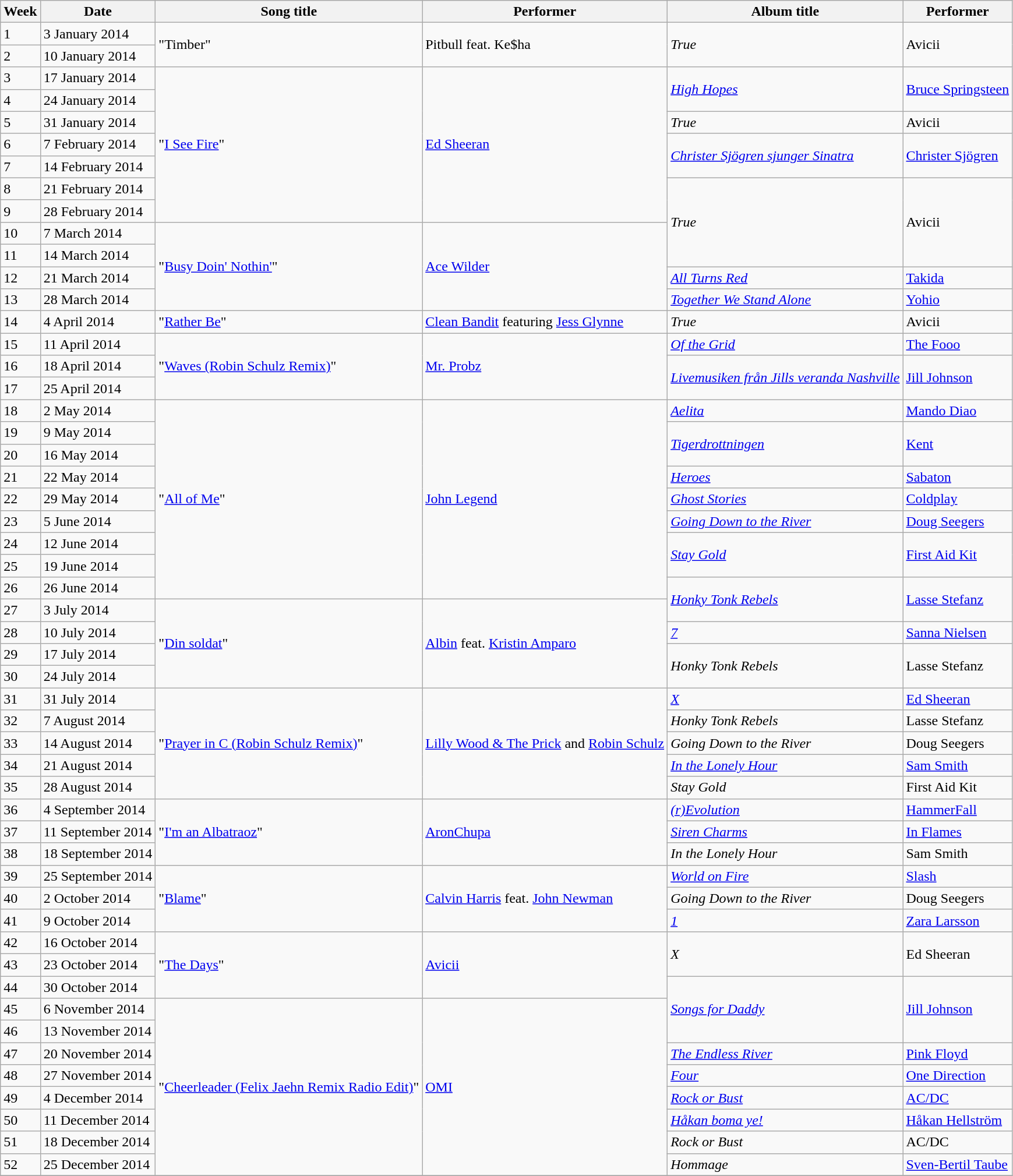<table class="wikitable">
<tr>
<th>Week</th>
<th>Date</th>
<th>Song title</th>
<th>Performer</th>
<th>Album title</th>
<th>Performer</th>
</tr>
<tr>
<td>1</td>
<td>3 January 2014</td>
<td rowspan=2>"Timber"</td>
<td rowspan=2>Pitbull feat. Ke$ha</td>
<td rowspan=2><em>True</em></td>
<td rowspan=2>Avicii</td>
</tr>
<tr>
<td>2</td>
<td>10 January 2014</td>
</tr>
<tr>
<td>3</td>
<td>17 January 2014</td>
<td rowspan=7>"<a href='#'>I See Fire</a>"</td>
<td rowspan=7><a href='#'>Ed Sheeran</a></td>
<td rowspan=2><em><a href='#'>High Hopes</a></em></td>
<td rowspan=2><a href='#'>Bruce Springsteen</a></td>
</tr>
<tr>
<td>4</td>
<td>24 January 2014</td>
</tr>
<tr>
<td>5</td>
<td>31 January 2014</td>
<td><em>True</em></td>
<td>Avicii</td>
</tr>
<tr>
<td>6</td>
<td>7 February 2014</td>
<td rowspan=2><em><a href='#'>Christer Sjögren sjunger Sinatra</a></em></td>
<td rowspan=2><a href='#'>Christer Sjögren</a></td>
</tr>
<tr>
<td>7</td>
<td>14 February 2014</td>
</tr>
<tr>
<td>8</td>
<td>21 February 2014</td>
<td rowspan=4><em>True</em></td>
<td rowspan=4>Avicii</td>
</tr>
<tr>
<td>9</td>
<td>28 February 2014</td>
</tr>
<tr>
<td>10</td>
<td>7 March 2014</td>
<td rowspan=4>"<a href='#'>Busy Doin' Nothin'</a>"</td>
<td rowspan=4><a href='#'>Ace Wilder</a></td>
</tr>
<tr>
<td>11</td>
<td>14 March 2014</td>
</tr>
<tr>
<td>12</td>
<td>21 March 2014</td>
<td><em><a href='#'>All Turns Red</a></em></td>
<td><a href='#'>Takida</a></td>
</tr>
<tr>
<td>13</td>
<td>28 March 2014</td>
<td><em><a href='#'>Together We Stand Alone</a></em></td>
<td><a href='#'>Yohio</a></td>
</tr>
<tr>
<td>14</td>
<td>4 April 2014</td>
<td>"<a href='#'>Rather Be</a>"</td>
<td><a href='#'>Clean Bandit</a> featuring <a href='#'>Jess Glynne</a></td>
<td><em>True</em></td>
<td>Avicii</td>
</tr>
<tr>
<td>15</td>
<td>11 April 2014</td>
<td rowspan=3>"<a href='#'>Waves (Robin Schulz Remix)</a>"</td>
<td rowspan=3><a href='#'>Mr. Probz</a></td>
<td><em><a href='#'>Of the Grid</a></em></td>
<td><a href='#'>The Fooo</a></td>
</tr>
<tr>
<td>16</td>
<td>18 April 2014</td>
<td rowspan=2><em><a href='#'>Livemusiken från Jills veranda Nashville</a></em></td>
<td rowspan=2><a href='#'>Jill Johnson</a></td>
</tr>
<tr>
<td>17</td>
<td>25 April 2014</td>
</tr>
<tr>
<td>18</td>
<td>2 May 2014</td>
<td rowspan=9>"<a href='#'>All of Me</a>"</td>
<td rowspan=9><a href='#'>John Legend</a></td>
<td><em><a href='#'>Aelita</a></em></td>
<td><a href='#'>Mando Diao</a></td>
</tr>
<tr>
<td>19</td>
<td>9 May 2014</td>
<td rowspan=2><em><a href='#'>Tigerdrottningen</a></em></td>
<td rowspan=2><a href='#'>Kent</a></td>
</tr>
<tr>
<td>20</td>
<td>16 May 2014</td>
</tr>
<tr>
<td>21</td>
<td>22 May 2014</td>
<td><em><a href='#'>Heroes</a></em></td>
<td><a href='#'>Sabaton</a></td>
</tr>
<tr>
<td>22</td>
<td>29 May 2014</td>
<td><em><a href='#'>Ghost Stories</a></em></td>
<td><a href='#'>Coldplay</a></td>
</tr>
<tr>
<td>23</td>
<td>5 June 2014</td>
<td><em><a href='#'>Going Down to the River</a></em></td>
<td><a href='#'>Doug Seegers</a></td>
</tr>
<tr>
<td>24</td>
<td>12 June 2014</td>
<td rowspan=2><em><a href='#'>Stay Gold</a></em></td>
<td rowspan=2><a href='#'>First Aid Kit</a></td>
</tr>
<tr>
<td>25</td>
<td>19 June 2014</td>
</tr>
<tr>
<td>26</td>
<td>26 June 2014</td>
<td rowspan=2><em><a href='#'>Honky Tonk Rebels</a></em></td>
<td rowspan=2><a href='#'>Lasse Stefanz</a></td>
</tr>
<tr>
<td>27</td>
<td>3 July 2014</td>
<td rowspan=4>"<a href='#'>Din soldat</a>"</td>
<td rowspan=4><a href='#'>Albin</a> feat. <a href='#'>Kristin Amparo</a></td>
</tr>
<tr>
<td>28</td>
<td>10 July 2014</td>
<td><em><a href='#'>7</a></em></td>
<td><a href='#'>Sanna Nielsen</a></td>
</tr>
<tr>
<td>29</td>
<td>17 July 2014</td>
<td rowspan=2><em>Honky Tonk Rebels</em></td>
<td rowspan=2>Lasse Stefanz</td>
</tr>
<tr>
<td>30</td>
<td>24 July 2014</td>
</tr>
<tr Al>
<td>31</td>
<td>31 July 2014</td>
<td rowspan=5>"<a href='#'>Prayer in C (Robin Schulz Remix)</a>"</td>
<td rowspan=5><a href='#'>Lilly Wood & The Prick</a> and <a href='#'>Robin Schulz</a></td>
<td><em><a href='#'>X</a></em></td>
<td><a href='#'>Ed Sheeran</a></td>
</tr>
<tr>
<td>32</td>
<td>7 August 2014</td>
<td><em>Honky Tonk Rebels</em></td>
<td>Lasse Stefanz</td>
</tr>
<tr>
<td>33</td>
<td>14 August 2014</td>
<td><em>Going Down to the River</em></td>
<td>Doug Seegers</td>
</tr>
<tr>
<td>34</td>
<td>21 August 2014</td>
<td><em><a href='#'>In the Lonely Hour</a></em></td>
<td><a href='#'>Sam Smith</a></td>
</tr>
<tr>
<td>35</td>
<td>28 August 2014</td>
<td><em>Stay Gold</em></td>
<td>First Aid Kit</td>
</tr>
<tr>
<td>36</td>
<td>4 September 2014</td>
<td rowspan=3>"<a href='#'>I'm an Albatraoz</a>"</td>
<td rowspan=3><a href='#'>AronChupa</a></td>
<td><em><a href='#'>(r)Evolution</a></em></td>
<td><a href='#'>HammerFall</a></td>
</tr>
<tr>
<td>37</td>
<td>11 September 2014</td>
<td><em><a href='#'>Siren Charms</a></em></td>
<td><a href='#'>In Flames</a></td>
</tr>
<tr>
<td>38</td>
<td>18 September 2014</td>
<td><em>In the Lonely Hour</em></td>
<td>Sam Smith</td>
</tr>
<tr>
<td>39</td>
<td>25 September 2014</td>
<td rowspan=3>"<a href='#'>Blame</a>"</td>
<td rowspan=3><a href='#'>Calvin Harris</a> feat. <a href='#'>John Newman</a></td>
<td><em><a href='#'>World on Fire</a></em></td>
<td><a href='#'>Slash</a></td>
</tr>
<tr>
<td>40</td>
<td>2 October 2014</td>
<td><em>Going Down to the River</em></td>
<td>Doug Seegers</td>
</tr>
<tr>
<td>41</td>
<td>9 October 2014</td>
<td><em><a href='#'>1</a></em></td>
<td><a href='#'>Zara Larsson</a></td>
</tr>
<tr>
<td>42</td>
<td>16 October 2014</td>
<td rowspan=3>"<a href='#'>The Days</a>"</td>
<td rowspan=3><a href='#'>Avicii</a></td>
<td rowspan=2><em>X</em></td>
<td rowspan=2>Ed Sheeran</td>
</tr>
<tr>
<td>43</td>
<td>23 October 2014</td>
</tr>
<tr>
<td>44</td>
<td>30 October 2014</td>
<td rowspan=3><em><a href='#'>Songs for Daddy</a></em></td>
<td rowspan=3><a href='#'>Jill Johnson</a></td>
</tr>
<tr>
<td>45</td>
<td>6 November 2014</td>
<td rowspan=8>"<a href='#'>Cheerleader (Felix Jaehn Remix Radio Edit)</a>"</td>
<td rowspan=8><a href='#'>OMI</a></td>
</tr>
<tr>
<td>46</td>
<td>13 November 2014</td>
</tr>
<tr>
<td>47</td>
<td>20 November 2014</td>
<td><em><a href='#'>The Endless River</a></em></td>
<td><a href='#'>Pink Floyd</a></td>
</tr>
<tr>
<td>48</td>
<td>27 November 2014</td>
<td><em><a href='#'>Four</a></em></td>
<td><a href='#'>One Direction</a></td>
</tr>
<tr>
<td>49</td>
<td>4 December 2014</td>
<td><em><a href='#'>Rock or Bust</a></em></td>
<td><a href='#'>AC/DC</a></td>
</tr>
<tr>
<td>50</td>
<td>11 December 2014</td>
<td><em><a href='#'>Håkan boma ye!</a></em></td>
<td><a href='#'>Håkan Hellström</a></td>
</tr>
<tr>
<td>51</td>
<td>18 December 2014</td>
<td><em>Rock or Bust</em></td>
<td>AC/DC</td>
</tr>
<tr>
<td>52</td>
<td>25 December 2014</td>
<td><em>Hommage</em></td>
<td><a href='#'>Sven-Bertil Taube</a></td>
</tr>
<tr>
</tr>
</table>
